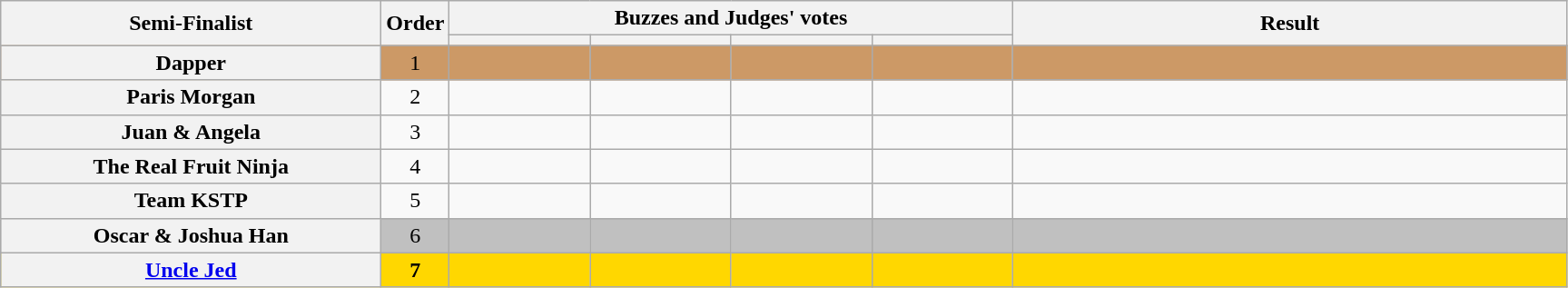<table class="wikitable plainrowheaders sortable" style="text-align:center;">
<tr>
<th scope="col" rowspan="2" class="unsortable" style="width:17em;">Semi-Finalist</th>
<th scope="col" rowspan="2" style="width:1em;">Order</th>
<th scope="col" colspan="4" class="unsortable" style="width:24em;">Buzzes and Judges' votes</th>
<th scope="col" rowspan="2" style="width:25em;">Result</th>
</tr>
<tr>
<th scope="col" class="unsortable" style="width:6em;"></th>
<th scope="col" class="unsortable" style="width:6em;"></th>
<th scope="col" class="unsortable" style="width:6em;"></th>
<th scope="col" class="unsortable" style="width:6em;"></th>
</tr>
<tr style="background:#c96;">
<th scope="row">Dapper</th>
<td>1</td>
<td style="text-align:center;"></td>
<td style="text-align:center;"></td>
<td style="text-align:center;"></td>
<td style="text-align:center;"></td>
<td></td>
</tr>
<tr>
<th scope="row">Paris Morgan</th>
<td>2</td>
<td style="text-align:center;"></td>
<td style="text-align:center;"></td>
<td style="text-align:center;"></td>
<td style="text-align:center;"></td>
<td></td>
</tr>
<tr>
<th scope="row">Juan & Angela</th>
<td>3</td>
<td style="text-align:center;"></td>
<td style="text-align:center;"></td>
<td style="text-align:center;"></td>
<td style="text-align:center;"></td>
<td></td>
</tr>
<tr>
<th scope="row">The Real Fruit Ninja</th>
<td>4</td>
<td style="text-align:center;"></td>
<td style="text-align:center;"></td>
<td style="text-align:center;"></td>
<td style="text-align:center;"></td>
<td></td>
</tr>
<tr>
<th scope="row">Team KSTP</th>
<td>5</td>
<td style="text-align:center;"></td>
<td style="text-align:center;"></td>
<td style="text-align:center;"></td>
<td style="text-align:center;"></td>
<td></td>
</tr>
<tr style="background:silver;">
<th scope="row">Oscar & Joshua Han</th>
<td>6</td>
<td style="text-align:center;"></td>
<td style="text-align:center;"></td>
<td style="text-align:center;"></td>
<td style="text-align:center;"></td>
<td><strong></strong></td>
</tr>
<tr style="background:gold;">
<th scope="row"><strong><a href='#'>Uncle Jed</a></strong></th>
<td><strong>7</strong></td>
<td style="text-align:center;"></td>
<td style="text-align:center;"></td>
<td style="text-align:center;"></td>
<td style="text-align:center;"></td>
<td><strong></strong></td>
</tr>
</table>
